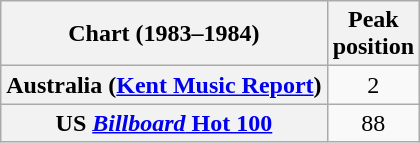<table class="wikitable sortable plainrowheaders">
<tr>
<th scope="col">Chart (1983–1984)</th>
<th scope="col">Peak<br>position</th>
</tr>
<tr>
<th scope="row">Australia (<a href='#'>Kent Music Report</a>)</th>
<td style="text-align:center;">2</td>
</tr>
<tr>
<th scope="row">US <a href='#'><em>Billboard</em> Hot 100</a></th>
<td style="text-align:center;">88</td>
</tr>
</table>
